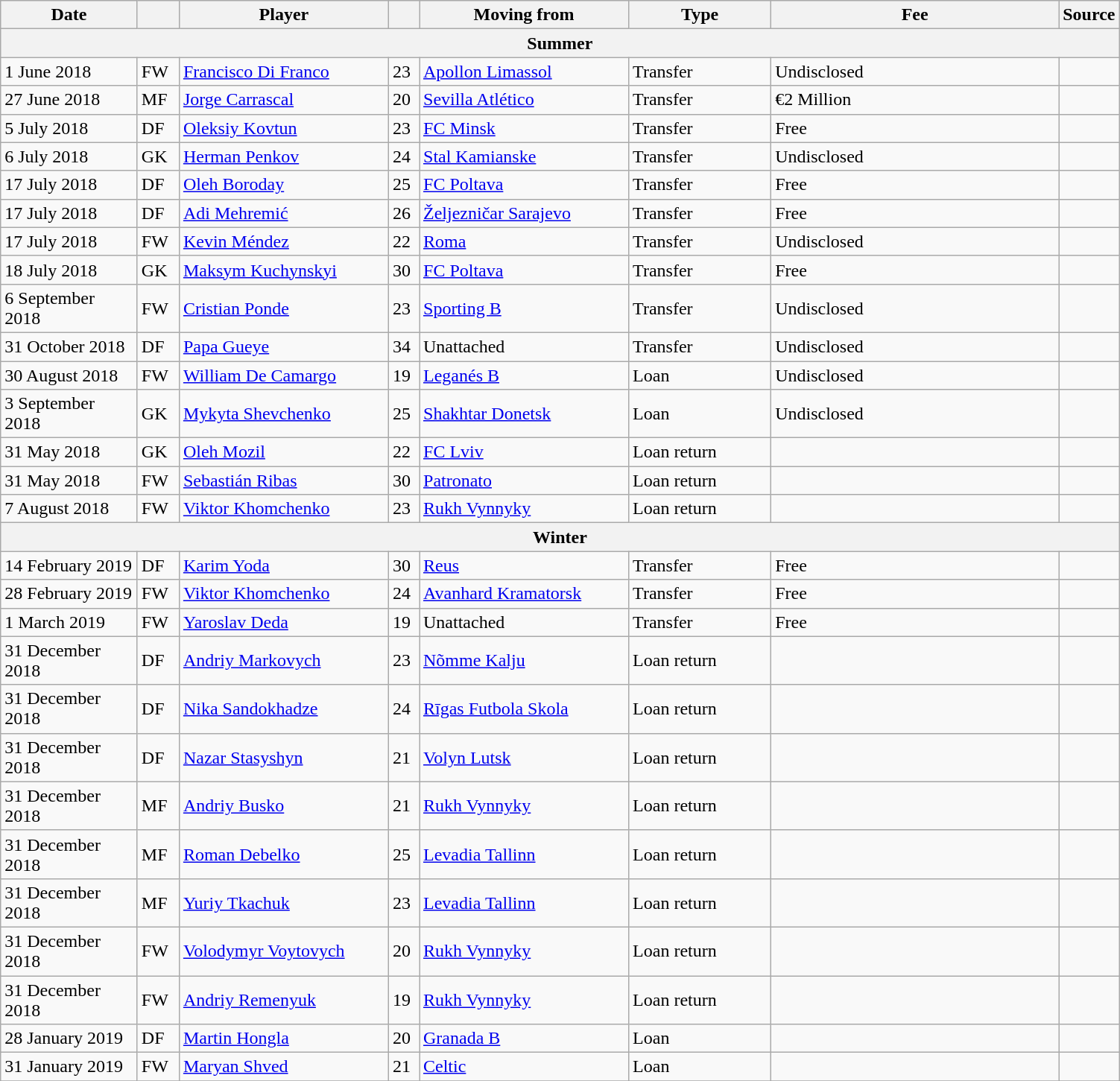<table class="wikitable sortable">
<tr>
<th style="width:115px;">Date</th>
<th style="width:30px;"></th>
<th style="width:180px;">Player</th>
<th style="width:20px;"></th>
<th style="width:180px;">Moving from</th>
<th style="width:120px;" class="unsortable">Type</th>
<th style="width:250px;" class="unsortable">Fee</th>
<th style="width:20px;">Source</th>
</tr>
<tr>
<th colspan=8>Summer</th>
</tr>
<tr>
<td>1 June 2018</td>
<td>FW</td>
<td> <a href='#'>Francisco Di Franco</a></td>
<td>23</td>
<td> <a href='#'>Apollon Limassol</a></td>
<td>Transfer</td>
<td>Undisclosed</td>
<td></td>
</tr>
<tr>
<td>27 June 2018</td>
<td>MF</td>
<td> <a href='#'>Jorge Carrascal</a></td>
<td>20</td>
<td> <a href='#'>Sevilla Atlético</a></td>
<td>Transfer</td>
<td>€2 Million</td>
<td></td>
</tr>
<tr>
<td>5 July 2018</td>
<td>DF</td>
<td> <a href='#'>Oleksiy Kovtun</a></td>
<td>23</td>
<td> <a href='#'>FC Minsk</a></td>
<td>Transfer</td>
<td>Free</td>
<td></td>
</tr>
<tr>
<td>6 July 2018</td>
<td>GK</td>
<td> <a href='#'>Herman Penkov</a></td>
<td>24</td>
<td> <a href='#'>Stal Kamianske</a></td>
<td>Transfer</td>
<td>Undisclosed</td>
<td></td>
</tr>
<tr>
<td>17 July 2018</td>
<td>DF</td>
<td> <a href='#'>Oleh Boroday</a></td>
<td>25</td>
<td> <a href='#'>FC Poltava</a></td>
<td>Transfer</td>
<td>Free</td>
<td></td>
</tr>
<tr>
<td>17 July 2018</td>
<td>DF</td>
<td> <a href='#'>Adi Mehremić</a></td>
<td>26</td>
<td> <a href='#'>Željezničar Sarajevo</a></td>
<td>Transfer</td>
<td>Free</td>
<td></td>
</tr>
<tr>
<td>17 July 2018</td>
<td>FW</td>
<td> <a href='#'>Kevin Méndez</a></td>
<td>22</td>
<td> <a href='#'>Roma</a></td>
<td>Transfer</td>
<td>Undisclosed</td>
<td></td>
</tr>
<tr>
<td>18 July 2018</td>
<td>GK</td>
<td> <a href='#'>Maksym Kuchynskyi</a></td>
<td>30</td>
<td> <a href='#'>FC Poltava</a></td>
<td>Transfer</td>
<td>Free</td>
<td></td>
</tr>
<tr>
<td>6 September 2018</td>
<td>FW</td>
<td> <a href='#'>Cristian Ponde</a></td>
<td>23</td>
<td> <a href='#'>Sporting B</a></td>
<td>Transfer</td>
<td>Undisclosed</td>
<td></td>
</tr>
<tr>
<td>31 October 2018</td>
<td>DF</td>
<td> <a href='#'>Papa Gueye</a></td>
<td>34</td>
<td>Unattached</td>
<td>Transfer</td>
<td>Undisclosed</td>
<td></td>
</tr>
<tr>
<td>30 August 2018</td>
<td>FW</td>
<td> <a href='#'>William De Camargo</a></td>
<td>19</td>
<td> <a href='#'>Leganés B</a></td>
<td>Loan</td>
<td>Undisclosed</td>
<td></td>
</tr>
<tr>
<td>3 September 2018</td>
<td>GK</td>
<td> <a href='#'>Mykyta Shevchenko</a></td>
<td>25</td>
<td> <a href='#'>Shakhtar Donetsk</a></td>
<td>Loan</td>
<td>Undisclosed</td>
<td></td>
</tr>
<tr>
<td>31 May 2018</td>
<td>GK</td>
<td> <a href='#'>Oleh Mozil</a></td>
<td>22</td>
<td> <a href='#'>FC Lviv</a></td>
<td>Loan return</td>
<td></td>
<td></td>
</tr>
<tr>
<td>31 May 2018</td>
<td>FW</td>
<td> <a href='#'>Sebastián Ribas</a></td>
<td>30</td>
<td> <a href='#'>Patronato</a></td>
<td>Loan return</td>
<td></td>
<td></td>
</tr>
<tr>
<td>7 August 2018</td>
<td>FW</td>
<td> <a href='#'>Viktor Khomchenko</a></td>
<td>23</td>
<td> <a href='#'>Rukh Vynnyky</a></td>
<td>Loan return</td>
<td></td>
<td></td>
</tr>
<tr>
<th colspan=8>Winter</th>
</tr>
<tr>
<td>14 February 2019</td>
<td>DF</td>
<td> <a href='#'>Karim Yoda</a></td>
<td>30</td>
<td> <a href='#'>Reus</a></td>
<td>Transfer</td>
<td>Free</td>
<td></td>
</tr>
<tr>
<td>28 February 2019</td>
<td>FW</td>
<td> <a href='#'>Viktor Khomchenko</a></td>
<td>24</td>
<td> <a href='#'>Avanhard Kramatorsk</a></td>
<td>Transfer</td>
<td>Free</td>
<td></td>
</tr>
<tr>
<td>1 March 2019</td>
<td>FW</td>
<td> <a href='#'>Yaroslav Deda</a></td>
<td>19</td>
<td>Unattached</td>
<td>Transfer</td>
<td>Free</td>
<td></td>
</tr>
<tr>
<td>31 December 2018</td>
<td>DF</td>
<td> <a href='#'>Andriy Markovych</a></td>
<td>23</td>
<td> <a href='#'>Nõmme Kalju</a></td>
<td>Loan return</td>
<td></td>
<td></td>
</tr>
<tr>
<td>31 December 2018</td>
<td>DF</td>
<td> <a href='#'>Nika Sandokhadze</a></td>
<td>24</td>
<td> <a href='#'>Rīgas Futbola Skola</a></td>
<td>Loan return</td>
<td></td>
<td></td>
</tr>
<tr>
<td>31 December 2018</td>
<td>DF</td>
<td> <a href='#'>Nazar Stasyshyn</a></td>
<td>21</td>
<td> <a href='#'>Volyn Lutsk</a></td>
<td>Loan return</td>
<td></td>
<td></td>
</tr>
<tr>
<td>31 December 2018</td>
<td>MF</td>
<td> <a href='#'>Andriy Busko</a></td>
<td>21</td>
<td> <a href='#'>Rukh Vynnyky</a></td>
<td>Loan return</td>
<td></td>
<td></td>
</tr>
<tr>
<td>31 December 2018</td>
<td>MF</td>
<td> <a href='#'>Roman Debelko</a></td>
<td>25</td>
<td> <a href='#'>Levadia Tallinn</a></td>
<td>Loan return</td>
<td></td>
<td></td>
</tr>
<tr>
<td>31 December 2018</td>
<td>MF</td>
<td> <a href='#'>Yuriy Tkachuk</a></td>
<td>23</td>
<td> <a href='#'>Levadia Tallinn</a></td>
<td>Loan return</td>
<td></td>
<td></td>
</tr>
<tr>
<td>31 December 2018</td>
<td>FW</td>
<td> <a href='#'>Volodymyr Voytovych</a></td>
<td>20</td>
<td> <a href='#'>Rukh Vynnyky</a></td>
<td>Loan return</td>
<td></td>
<td></td>
</tr>
<tr>
<td>31 December 2018</td>
<td>FW</td>
<td> <a href='#'>Andriy Remenyuk</a></td>
<td>19</td>
<td> <a href='#'>Rukh Vynnyky</a></td>
<td>Loan return</td>
<td></td>
<td></td>
</tr>
<tr>
<td>28 January 2019</td>
<td>DF</td>
<td> <a href='#'>Martin Hongla</a></td>
<td>20</td>
<td> <a href='#'>Granada B</a></td>
<td>Loan</td>
<td></td>
<td></td>
</tr>
<tr>
<td>31 January 2019</td>
<td>FW</td>
<td> <a href='#'>Maryan Shved</a></td>
<td>21</td>
<td> <a href='#'>Celtic</a></td>
<td>Loan</td>
<td></td>
<td></td>
</tr>
<tr>
</tr>
</table>
